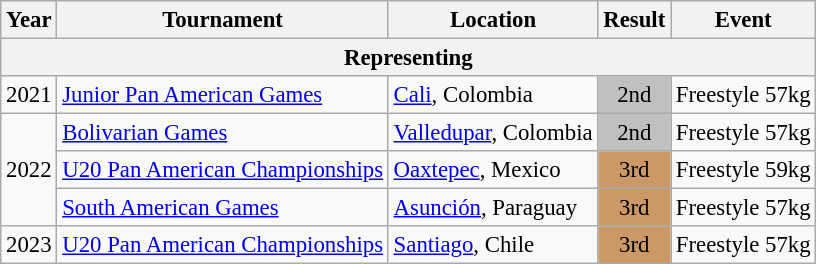<table class="wikitable" style="font-size:95%;">
<tr>
<th>Year</th>
<th>Tournament</th>
<th>Location</th>
<th>Result</th>
<th>Event</th>
</tr>
<tr>
<th colspan=6>Representing </th>
</tr>
<tr>
<td>2021</td>
<td><a href='#'>Junior Pan American Games</a></td>
<td><a href='#'>Cali</a>, Colombia</td>
<td align="center" bgcolor="silver">2nd</td>
<td>Freestyle 57kg</td>
</tr>
<tr>
<td rowspan=3>2022</td>
<td><a href='#'>Bolivarian Games</a></td>
<td><a href='#'>Valledupar</a>, Colombia</td>
<td align="center" bgcolor="silver">2nd</td>
<td>Freestyle 57kg</td>
</tr>
<tr>
<td><a href='#'>U20 Pan American Championships</a></td>
<td><a href='#'>Oaxtepec</a>, Mexico</td>
<td align="center" bgcolor="cc9966">3rd</td>
<td>Freestyle 59kg</td>
</tr>
<tr>
<td><a href='#'>South American Games</a></td>
<td><a href='#'>Asunción</a>, Paraguay</td>
<td align="center" bgcolor="cc9966">3rd</td>
<td>Freestyle 57kg</td>
</tr>
<tr>
<td>2023</td>
<td><a href='#'>U20 Pan American Championships</a></td>
<td><a href='#'>Santiago</a>, Chile</td>
<td align="center" bgcolor="cc9966">3rd</td>
<td>Freestyle 57kg</td>
</tr>
</table>
